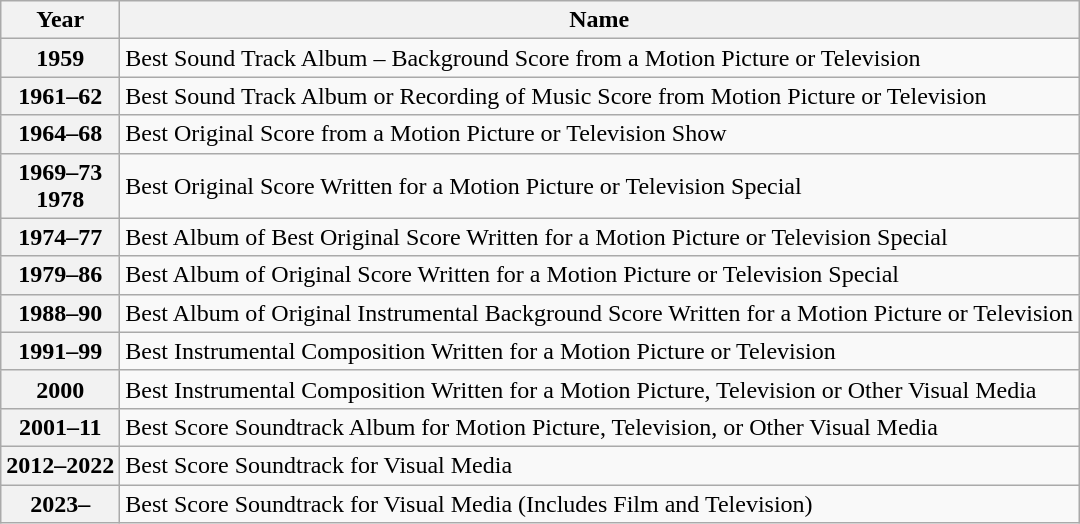<table class="wikitable plainrowheaders">
<tr>
<th scope="col">Year</th>
<th scope="col">Name</th>
</tr>
<tr>
<th scope="row" style="text-align:center;">1959</th>
<td>Best Sound Track Album – Background Score from a Motion Picture or Television</td>
</tr>
<tr>
<th scope="row" style="text-align:center;">1961–62</th>
<td>Best Sound Track Album or Recording of Music Score from Motion Picture or Television</td>
</tr>
<tr>
<th scope="row" style="text-align:center;">1964–68</th>
<td>Best Original Score from a Motion Picture or Television Show</td>
</tr>
<tr>
<th scope="row" style="text-align:center;">1969–73 <br> 1978</th>
<td>Best Original Score Written for a Motion Picture or Television Special</td>
</tr>
<tr>
<th scope="row" style="text-align:center;">1974–77</th>
<td>Best Album of Best Original Score Written for a Motion Picture or Television Special</td>
</tr>
<tr>
<th scope="row" style="text-align:center;">1979–86</th>
<td>Best Album of Original Score Written for a Motion Picture or Television Special</td>
</tr>
<tr>
<th scope="row" style="text-align:center;">1988–90</th>
<td>Best Album of Original Instrumental Background Score Written for a Motion Picture or Television</td>
</tr>
<tr>
<th scope="row" style="text-align:center;">1991–99</th>
<td>Best Instrumental Composition Written for a Motion Picture or Television</td>
</tr>
<tr>
<th scope="row" style="text-align:center;">2000</th>
<td>Best Instrumental Composition Written for a Motion Picture, Television or Other Visual Media</td>
</tr>
<tr>
<th scope="row" style="text-align:center;">2001–11</th>
<td>Best Score Soundtrack Album for Motion Picture, Television, or Other Visual Media</td>
</tr>
<tr>
<th scope="row" style="text-align:center;">2012–2022<br></th>
<td>Best Score Soundtrack for Visual Media</td>
</tr>
<tr>
<th><strong>2023–</strong></th>
<td>Best Score Soundtrack for Visual Media (Includes Film and Television)</td>
</tr>
</table>
